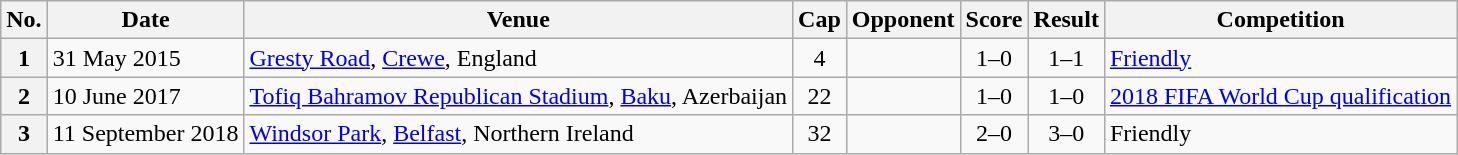<table class="wikitable sortable">
<tr>
<th scope=col>No.</th>
<th scope=col>Date</th>
<th scope=col>Venue</th>
<th scope=col>Cap</th>
<th scope=col>Opponent</th>
<th scope=col>Score</th>
<th scope=col>Result</th>
<th scope=col>Competition</th>
</tr>
<tr>
<th scope=row style="text-align: center;">1</th>
<td>31 May 2015</td>
<td><a href='#'>Gresty Road</a>, <a href='#'>Crewe</a>, England</td>
<td align="center">4</td>
<td></td>
<td align="center">1–0</td>
<td align="center">1–1</td>
<td><a href='#'>Friendly</a></td>
</tr>
<tr>
<th scope=row style="text-align: center;">2</th>
<td>10 June 2017</td>
<td><a href='#'>Tofiq Bahramov Republican Stadium</a>, <a href='#'>Baku</a>, Azerbaijan</td>
<td align="center">22</td>
<td></td>
<td align="center">1–0</td>
<td align="center">1–0</td>
<td><a href='#'>2018 FIFA World Cup qualification</a></td>
</tr>
<tr>
<th scope=row style="text-align: center;">3</th>
<td>11 September 2018</td>
<td><a href='#'>Windsor Park</a>, <a href='#'>Belfast</a>, Northern Ireland</td>
<td align="center">32</td>
<td></td>
<td align="center">2–0</td>
<td align="center">3–0</td>
<td>Friendly</td>
</tr>
</table>
